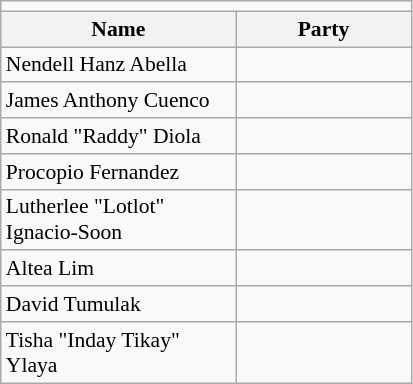<table class=wikitable style="font-size:90%">
<tr>
<td colspan=4 bgcolor=></td>
</tr>
<tr>
<th width=150px>Name</th>
<th colspan=2 width=110px>Party</th>
</tr>
<tr>
<td>Nendell Hanz Abella</td>
<td></td>
</tr>
<tr>
<td>James Anthony Cuenco</td>
<td></td>
</tr>
<tr>
<td>Ronald "Raddy" Diola</td>
<td></td>
</tr>
<tr>
<td>Procopio Fernandez</td>
<td></td>
</tr>
<tr>
<td>Lutherlee "Lotlot" Ignacio-Soon</td>
<td></td>
</tr>
<tr>
<td>Altea Lim</td>
<td></td>
</tr>
<tr>
<td>David Tumulak</td>
<td></td>
</tr>
<tr>
<td>Tisha "Inday Tikay" Ylaya</td>
<td></td>
</tr>
</table>
